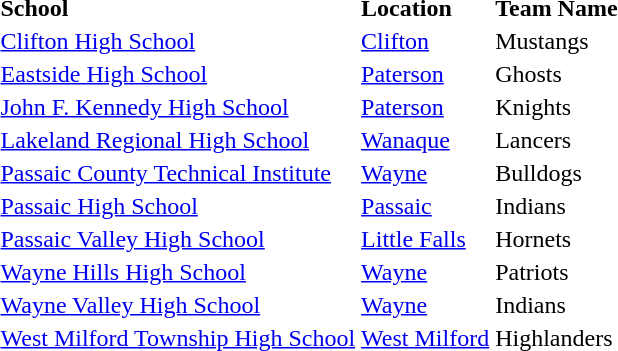<table>
<tr>
<td><strong>School</strong></td>
<td><strong>Location</strong></td>
<td><strong>Team Name</strong></td>
</tr>
<tr>
<td><a href='#'>Clifton High School</a></td>
<td><a href='#'>Clifton</a></td>
<td>Mustangs</td>
</tr>
<tr>
<td><a href='#'>Eastside High School</a></td>
<td><a href='#'>Paterson</a></td>
<td>Ghosts</td>
</tr>
<tr>
<td><a href='#'>John F. Kennedy High School</a></td>
<td><a href='#'>Paterson</a></td>
<td>Knights</td>
</tr>
<tr>
<td><a href='#'>Lakeland Regional High School</a></td>
<td><a href='#'>Wanaque</a></td>
<td>Lancers</td>
</tr>
<tr>
<td><a href='#'>Passaic County Technical Institute</a></td>
<td><a href='#'>Wayne</a></td>
<td>Bulldogs</td>
</tr>
<tr>
<td><a href='#'>Passaic High School</a></td>
<td><a href='#'>Passaic</a></td>
<td>Indians</td>
</tr>
<tr>
<td><a href='#'>Passaic Valley High School</a></td>
<td><a href='#'>Little Falls</a></td>
<td>Hornets</td>
</tr>
<tr>
<td><a href='#'>Wayne Hills High School</a></td>
<td><a href='#'>Wayne</a></td>
<td>Patriots</td>
</tr>
<tr>
<td><a href='#'>Wayne Valley High School</a></td>
<td><a href='#'>Wayne</a></td>
<td>Indians</td>
</tr>
<tr>
<td><a href='#'>West Milford Township High School</a></td>
<td><a href='#'>West Milford</a></td>
<td>Highlanders</td>
</tr>
<tr>
</tr>
</table>
